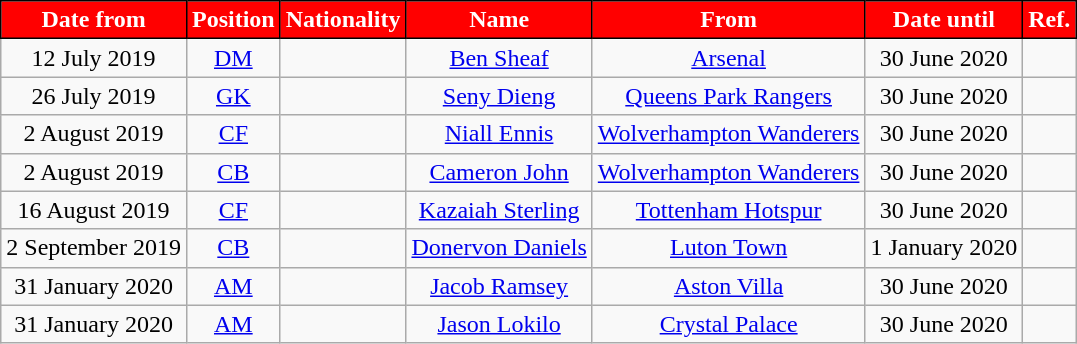<table class="wikitable" style="text-align:center;">
<tr>
<th style="background:red;border:1px solid black;color:white;">Date from</th>
<th style="background:red;border:1px solid black;color:white;">Position</th>
<th style="background:red;border:1px solid black;color:white;">Nationality</th>
<th style="background:red;border:1px solid black;color:white;">Name</th>
<th style="background:red;border:1px solid black;color:white;">From</th>
<th style="background:red;border:1px solid black;color:white;">Date until</th>
<th style="background:red;border:1px solid black;color:white;">Ref.</th>
</tr>
<tr>
<td>12 July 2019</td>
<td><a href='#'>DM</a></td>
<td></td>
<td><a href='#'>Ben Sheaf</a></td>
<td> <a href='#'>Arsenal</a></td>
<td>30 June 2020</td>
<td></td>
</tr>
<tr>
<td>26 July 2019</td>
<td><a href='#'>GK</a></td>
<td></td>
<td><a href='#'>Seny Dieng</a></td>
<td> <a href='#'>Queens Park Rangers</a></td>
<td>30 June 2020</td>
<td></td>
</tr>
<tr>
<td>2 August 2019</td>
<td><a href='#'>CF</a></td>
<td></td>
<td><a href='#'>Niall Ennis</a></td>
<td> <a href='#'>Wolverhampton Wanderers</a></td>
<td>30 June 2020</td>
<td></td>
</tr>
<tr>
<td>2 August 2019</td>
<td><a href='#'>CB</a></td>
<td></td>
<td><a href='#'>Cameron John</a></td>
<td> <a href='#'>Wolverhampton Wanderers</a></td>
<td>30 June 2020</td>
<td></td>
</tr>
<tr>
<td>16 August 2019</td>
<td><a href='#'>CF</a></td>
<td></td>
<td><a href='#'>Kazaiah Sterling</a></td>
<td> <a href='#'>Tottenham Hotspur</a></td>
<td>30 June 2020</td>
<td></td>
</tr>
<tr>
<td>2 September 2019</td>
<td><a href='#'>CB</a></td>
<td></td>
<td><a href='#'>Donervon Daniels</a></td>
<td> <a href='#'>Luton Town</a></td>
<td>1 January 2020</td>
<td></td>
</tr>
<tr>
<td>31 January 2020</td>
<td><a href='#'>AM</a></td>
<td></td>
<td><a href='#'>Jacob Ramsey</a></td>
<td> <a href='#'>Aston Villa</a></td>
<td>30 June 2020</td>
<td></td>
</tr>
<tr>
<td>31 January 2020</td>
<td><a href='#'>AM</a></td>
<td></td>
<td><a href='#'>Jason Lokilo</a></td>
<td> <a href='#'>Crystal Palace</a></td>
<td>30 June 2020</td>
<td></td>
</tr>
</table>
